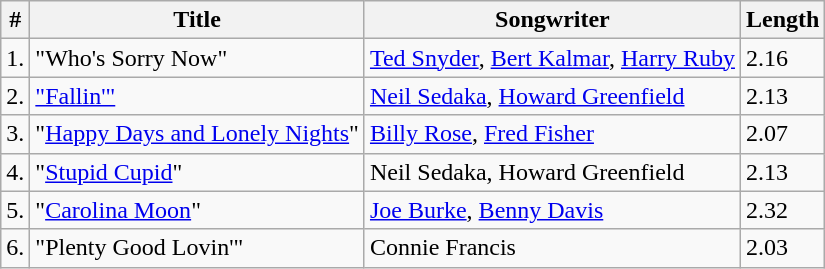<table class="wikitable">
<tr>
<th>#</th>
<th>Title</th>
<th>Songwriter</th>
<th>Length</th>
</tr>
<tr>
<td>1.</td>
<td>"Who's Sorry Now"</td>
<td><a href='#'>Ted Snyder</a>, <a href='#'>Bert Kalmar</a>, <a href='#'>Harry Ruby</a></td>
<td>2.16</td>
</tr>
<tr>
<td>2.</td>
<td><a href='#'>"Fallin'"</a></td>
<td><a href='#'>Neil Sedaka</a>, <a href='#'>Howard Greenfield</a></td>
<td>2.13</td>
</tr>
<tr>
<td>3.</td>
<td>"<a href='#'>Happy Days and Lonely Nights</a>"</td>
<td><a href='#'>Billy Rose</a>, <a href='#'>Fred Fisher</a></td>
<td>2.07</td>
</tr>
<tr>
<td>4.</td>
<td>"<a href='#'>Stupid Cupid</a>"</td>
<td>Neil Sedaka, Howard Greenfield</td>
<td>2.13</td>
</tr>
<tr>
<td>5.</td>
<td>"<a href='#'>Carolina Moon</a>"</td>
<td><a href='#'>Joe Burke</a>, <a href='#'>Benny Davis</a></td>
<td>2.32</td>
</tr>
<tr>
<td>6.</td>
<td>"Plenty Good Lovin'"</td>
<td>Connie Francis</td>
<td>2.03</td>
</tr>
</table>
